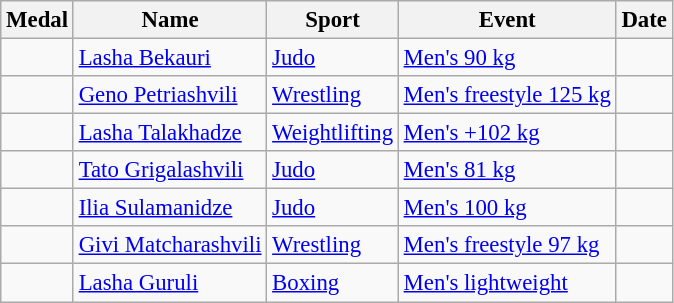<table class="wikitable sortable" style="font-size: 95%;">
<tr>
<th>Medal</th>
<th>Name</th>
<th>Sport</th>
<th>Event</th>
<th>Date</th>
</tr>
<tr>
<td></td>
<td><a href='#'>Lasha Bekauri</a></td>
<td><a href='#'>Judo</a></td>
<td><a href='#'>Men's 90 kg</a></td>
<td></td>
</tr>
<tr>
<td></td>
<td><a href='#'>Geno Petriashvili</a></td>
<td><a href='#'>Wrestling</a></td>
<td><a href='#'>Men's freestyle 125 kg</a></td>
<td></td>
</tr>
<tr>
<td></td>
<td><a href='#'>Lasha Talakhadze</a></td>
<td><a href='#'>Weightlifting</a></td>
<td><a href='#'>Men's +102 kg</a></td>
<td></td>
</tr>
<tr>
<td></td>
<td><a href='#'>Tato Grigalashvili</a></td>
<td><a href='#'>Judo</a></td>
<td><a href='#'>Men's 81 kg</a></td>
<td></td>
</tr>
<tr>
<td></td>
<td><a href='#'>Ilia Sulamanidze</a></td>
<td><a href='#'>Judo</a></td>
<td><a href='#'>Men's 100 kg</a></td>
<td></td>
</tr>
<tr>
<td></td>
<td><a href='#'>Givi Matcharashvili</a></td>
<td><a href='#'>Wrestling</a></td>
<td><a href='#'>Men's freestyle 97 kg</a></td>
<td></td>
</tr>
<tr>
<td></td>
<td><a href='#'>Lasha Guruli</a></td>
<td><a href='#'>Boxing</a></td>
<td><a href='#'>Men's lightweight</a></td>
<td></td>
</tr>
</table>
